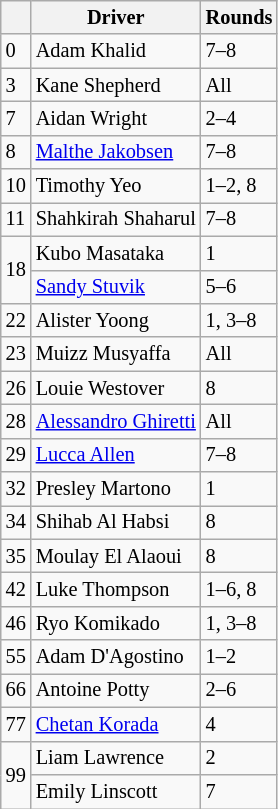<table class="wikitable" style="font-size: 85%">
<tr>
<th></th>
<th>Driver</th>
<th>Rounds</th>
</tr>
<tr>
<td>0</td>
<td> Adam Khalid</td>
<td>7–8</td>
</tr>
<tr>
<td>3</td>
<td> Kane Shepherd</td>
<td>All</td>
</tr>
<tr>
<td>7</td>
<td> Aidan Wright</td>
<td>2–4</td>
</tr>
<tr>
<td>8</td>
<td> <a href='#'>Malthe Jakobsen</a></td>
<td>7–8</td>
</tr>
<tr>
<td>10</td>
<td> Timothy Yeo</td>
<td>1–2, 8</td>
</tr>
<tr>
<td>11</td>
<td> Shahkirah Shaharul</td>
<td>7–8</td>
</tr>
<tr>
<td rowspan=2>18</td>
<td> Kubo Masataka</td>
<td>1</td>
</tr>
<tr>
<td> <a href='#'>Sandy Stuvik</a></td>
<td>5–6</td>
</tr>
<tr>
<td>22</td>
<td> Alister Yoong</td>
<td>1, 3–8</td>
</tr>
<tr>
<td>23</td>
<td> Muizz Musyaffa</td>
<td>All</td>
</tr>
<tr>
<td>26</td>
<td> Louie Westover</td>
<td>8</td>
</tr>
<tr>
<td>28</td>
<td> <a href='#'>Alessandro Ghiretti</a></td>
<td>All</td>
</tr>
<tr>
<td>29</td>
<td> <a href='#'>Lucca Allen</a></td>
<td>7–8</td>
</tr>
<tr>
<td>32</td>
<td> Presley Martono</td>
<td>1</td>
</tr>
<tr>
<td>34</td>
<td> Shihab Al Habsi</td>
<td>8</td>
</tr>
<tr>
<td>35</td>
<td> Moulay El Alaoui</td>
<td>8</td>
</tr>
<tr>
<td>42</td>
<td> Luke Thompson</td>
<td>1–6, 8</td>
</tr>
<tr>
<td>46</td>
<td> Ryo Komikado</td>
<td>1, 3–8</td>
</tr>
<tr>
<td>55</td>
<td> Adam D'Agostino</td>
<td>1–2</td>
</tr>
<tr>
<td>66</td>
<td> Antoine Potty</td>
<td>2–6</td>
</tr>
<tr>
<td>77</td>
<td> <a href='#'>Chetan Korada</a></td>
<td>4</td>
</tr>
<tr>
<td rowspan=2>99</td>
<td> Liam Lawrence</td>
<td>2</td>
</tr>
<tr>
<td> Emily Linscott</td>
<td>7</td>
</tr>
</table>
